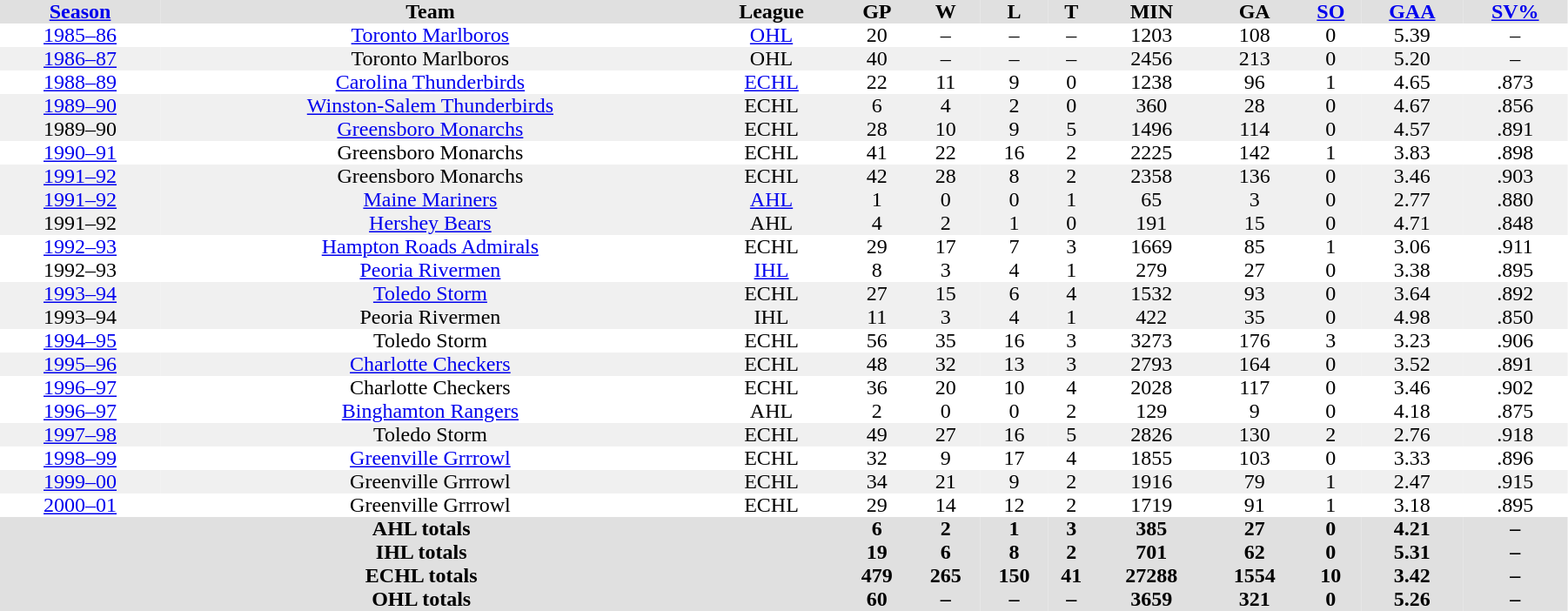<table BORDER="0" CELLPADDING="0" CELLSPACING="0" width="95%">
<tr bgcolor="#e0e0e0">
<th colspan="3" bgcolor="#ffffff"></th>
<th rowspan="99" bgcolor="#ffffff"></th>
</tr>
<tr bgcolor="#e0e0e0" ALIGN="center">
<th><a href='#'>Season</a></th>
<th>Team</th>
<th>League</th>
<th>GP</th>
<th>W</th>
<th>L</th>
<th>T</th>
<th>MIN</th>
<th>GA</th>
<th><a href='#'>SO</a></th>
<th><a href='#'>GAA</a></th>
<th><a href='#'>SV%</a></th>
</tr>
<tr ALIGN="center">
<td><a href='#'>1985–86</a></td>
<td><a href='#'>Toronto Marlboros</a></td>
<td><a href='#'>OHL</a></td>
<td>20</td>
<td>–</td>
<td>–</td>
<td>–</td>
<td>1203</td>
<td>108</td>
<td>0</td>
<td>5.39</td>
<td>–</td>
</tr>
<tr ALIGN="center" bgcolor="#f0f0f0">
<td><a href='#'>1986–87</a></td>
<td>Toronto Marlboros</td>
<td>OHL</td>
<td>40</td>
<td>–</td>
<td>–</td>
<td>–</td>
<td>2456</td>
<td>213</td>
<td>0</td>
<td>5.20</td>
<td>–</td>
</tr>
<tr ALIGN="center">
<td><a href='#'>1988–89</a></td>
<td><a href='#'>Carolina Thunderbirds</a></td>
<td><a href='#'>ECHL</a></td>
<td>22</td>
<td>11</td>
<td>9</td>
<td>0</td>
<td>1238</td>
<td>96</td>
<td>1</td>
<td>4.65</td>
<td>.873</td>
</tr>
<tr ALIGN="center" bgcolor="#f0f0f0">
<td><a href='#'>1989–90</a></td>
<td><a href='#'>Winston-Salem Thunderbirds</a></td>
<td>ECHL</td>
<td>6</td>
<td>4</td>
<td>2</td>
<td>0</td>
<td>360</td>
<td>28</td>
<td>0</td>
<td>4.67</td>
<td>.856</td>
</tr>
<tr ALIGN="center" bgcolor="#f0f0f0">
<td>1989–90</td>
<td><a href='#'>Greensboro Monarchs</a></td>
<td>ECHL</td>
<td>28</td>
<td>10</td>
<td>9</td>
<td>5</td>
<td>1496</td>
<td>114</td>
<td>0</td>
<td>4.57</td>
<td>.891</td>
</tr>
<tr ALIGN="center">
<td><a href='#'>1990–91</a></td>
<td>Greensboro Monarchs</td>
<td>ECHL</td>
<td>41</td>
<td>22</td>
<td>16</td>
<td>2</td>
<td>2225</td>
<td>142</td>
<td>1</td>
<td>3.83</td>
<td>.898</td>
</tr>
<tr ALIGN="center" bgcolor="#f0f0f0">
<td><a href='#'>1991–92</a></td>
<td>Greensboro Monarchs</td>
<td>ECHL</td>
<td>42</td>
<td>28</td>
<td>8</td>
<td>2</td>
<td>2358</td>
<td>136</td>
<td>0</td>
<td>3.46</td>
<td>.903</td>
</tr>
<tr ALIGN="center" bgcolor="#f0f0f0">
<td><a href='#'>1991–92</a></td>
<td><a href='#'>Maine Mariners</a></td>
<td><a href='#'>AHL</a></td>
<td>1</td>
<td>0</td>
<td>0</td>
<td>1</td>
<td>65</td>
<td>3</td>
<td>0</td>
<td>2.77</td>
<td>.880</td>
</tr>
<tr ALIGN="center" bgcolor="#f0f0f0">
<td>1991–92</td>
<td><a href='#'>Hershey Bears</a></td>
<td>AHL</td>
<td>4</td>
<td>2</td>
<td>1</td>
<td>0</td>
<td>191</td>
<td>15</td>
<td>0</td>
<td>4.71</td>
<td>.848</td>
</tr>
<tr ALIGN="center">
<td><a href='#'>1992–93</a></td>
<td><a href='#'>Hampton Roads Admirals</a></td>
<td>ECHL</td>
<td>29</td>
<td>17</td>
<td>7</td>
<td>3</td>
<td>1669</td>
<td>85</td>
<td>1</td>
<td>3.06</td>
<td>.911</td>
</tr>
<tr ALIGN="center">
<td>1992–93</td>
<td><a href='#'>Peoria Rivermen</a></td>
<td><a href='#'>IHL</a></td>
<td>8</td>
<td>3</td>
<td>4</td>
<td>1</td>
<td>279</td>
<td>27</td>
<td>0</td>
<td>3.38</td>
<td>.895</td>
</tr>
<tr ALIGN="center" bgcolor="#f0f0f0">
<td><a href='#'>1993–94</a></td>
<td><a href='#'>Toledo Storm</a></td>
<td>ECHL</td>
<td>27</td>
<td>15</td>
<td>6</td>
<td>4</td>
<td>1532</td>
<td>93</td>
<td>0</td>
<td>3.64</td>
<td>.892</td>
</tr>
<tr ALIGN="center" bgcolor="#f0f0f0">
<td>1993–94</td>
<td>Peoria Rivermen</td>
<td>IHL</td>
<td>11</td>
<td>3</td>
<td>4</td>
<td>1</td>
<td>422</td>
<td>35</td>
<td>0</td>
<td>4.98</td>
<td>.850</td>
</tr>
<tr ALIGN="center">
<td><a href='#'>1994–95</a></td>
<td>Toledo Storm</td>
<td>ECHL</td>
<td>56</td>
<td>35</td>
<td>16</td>
<td>3</td>
<td>3273</td>
<td>176</td>
<td>3</td>
<td>3.23</td>
<td>.906</td>
</tr>
<tr ALIGN="center" bgcolor="#f0f0f0">
<td><a href='#'>1995–96</a></td>
<td><a href='#'>Charlotte Checkers</a></td>
<td>ECHL</td>
<td>48</td>
<td>32</td>
<td>13</td>
<td>3</td>
<td>2793</td>
<td>164</td>
<td>0</td>
<td>3.52</td>
<td>.891</td>
</tr>
<tr ALIGN="center">
<td><a href='#'>1996–97</a></td>
<td>Charlotte Checkers</td>
<td>ECHL</td>
<td>36</td>
<td>20</td>
<td>10</td>
<td>4</td>
<td>2028</td>
<td>117</td>
<td>0</td>
<td>3.46</td>
<td>.902</td>
</tr>
<tr ALIGN="center">
<td><a href='#'>1996–97</a></td>
<td><a href='#'>Binghamton Rangers</a></td>
<td>AHL</td>
<td>2</td>
<td>0</td>
<td>0</td>
<td>2</td>
<td>129</td>
<td>9</td>
<td>0</td>
<td>4.18</td>
<td>.875</td>
</tr>
<tr ALIGN="center" bgcolor="#f0f0f0">
<td><a href='#'>1997–98</a></td>
<td>Toledo Storm</td>
<td>ECHL</td>
<td>49</td>
<td>27</td>
<td>16</td>
<td>5</td>
<td>2826</td>
<td>130</td>
<td>2</td>
<td>2.76</td>
<td>.918</td>
</tr>
<tr ALIGN="center">
<td><a href='#'>1998–99</a></td>
<td><a href='#'>Greenville Grrrowl</a></td>
<td>ECHL</td>
<td>32</td>
<td>9</td>
<td>17</td>
<td>4</td>
<td>1855</td>
<td>103</td>
<td>0</td>
<td>3.33</td>
<td>.896</td>
</tr>
<tr ALIGN="center" bgcolor="#f0f0f0">
<td><a href='#'>1999–00</a></td>
<td>Greenville Grrrowl</td>
<td>ECHL</td>
<td>34</td>
<td>21</td>
<td>9</td>
<td>2</td>
<td>1916</td>
<td>79</td>
<td>1</td>
<td>2.47</td>
<td>.915</td>
</tr>
<tr ALIGN="center">
<td><a href='#'>2000–01</a></td>
<td>Greenville Grrrowl</td>
<td>ECHL</td>
<td>29</td>
<td>14</td>
<td>12</td>
<td>2</td>
<td>1719</td>
<td>91</td>
<td>1</td>
<td>3.18</td>
<td>.895</td>
</tr>
<tr ALIGN="center" bgcolor="#e0e0e0">
<th colspan="3" align="center">AHL totals</th>
<th>6</th>
<th>2</th>
<th>1</th>
<th>3</th>
<th>385</th>
<th>27</th>
<th>0</th>
<th>4.21</th>
<th>–</th>
</tr>
<tr ALIGN="center" bgcolor="#e0e0e0">
<th colspan="3" align="center">IHL totals</th>
<th>19</th>
<th>6</th>
<th>8</th>
<th>2</th>
<th>701</th>
<th>62</th>
<th>0</th>
<th>5.31</th>
<th>–</th>
</tr>
<tr ALIGN="center" bgcolor="#e0e0e0">
<th colspan="3" align="center">ECHL totals</th>
<th>479</th>
<th>265</th>
<th>150</th>
<th>41</th>
<th>27288</th>
<th>1554</th>
<th>10</th>
<th>3.42</th>
<th>–</th>
</tr>
<tr ALIGN="center" bgcolor="#e0e0e0">
<th colspan="3" align="center">OHL totals</th>
<th>60</th>
<th>–</th>
<th>–</th>
<th>–</th>
<th>3659</th>
<th>321</th>
<th>0</th>
<th>5.26</th>
<th>–</th>
</tr>
</table>
